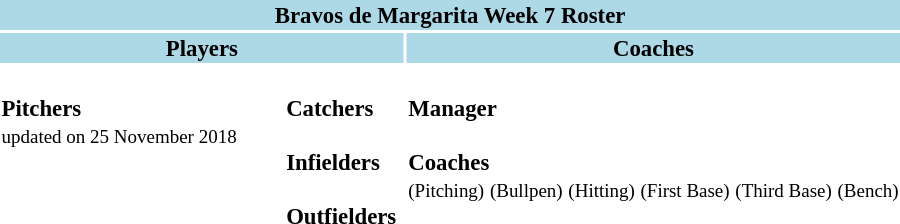<table class="toccolours" style="font-size: 95%;">
<tr>
<th colspan="10" style="background-color: lightblue; color: BLACK; text-align:center">Bravos de Margarita Week 7 Roster</th>
</tr>
<tr>
<th colspan="4" style="background-color: lightblue; color: BLACK">Players</th>
<th colspan="1" style="background-color: lightblue; color: BLACK">Coaches</th>
</tr>
<tr>
<td style="vertical-align:top;text-align:left;"><br><strong>Pitchers</strong><br>

















<small>
<span></span> updated on 25 November 2018</small></td>
<td width="25px"></td>
<td style="vertical-align:top;text-align:left;"><br><strong>Catchers</strong><br>
<br><strong>Infielders</strong><br>





<br><strong>Outfielders</strong><br>


</td>
<td style="vertical-align:top;text-align:left;"></td>
<td style="vertical-align:top;text-align:left;"><br><strong>Manager</strong><br><br><strong>Coaches</strong><br> <small>(Pitching)</small>
 <small>(Bullpen)</small>
 <small>(Hitting)</small>
 <small>(First Base)</small>
 <small>(Third Base)</small>
 <small>(Bench)</small></td>
</tr>
</table>
